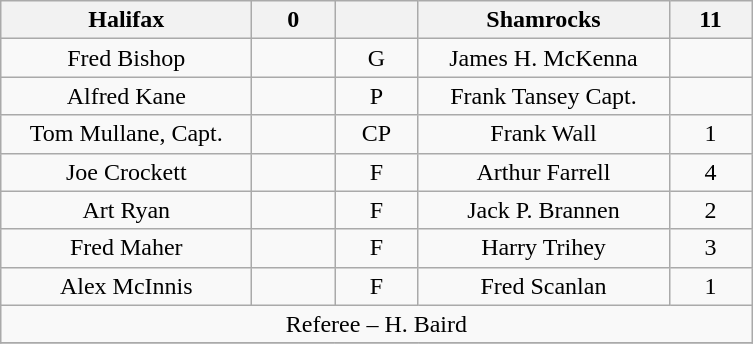<table class="wikitable" style="text-align:center;">
<tr>
<th style="width:10em">Halifax</th>
<th style="width:3em">0</th>
<th style="width:3em"></th>
<th style="width:10em">Shamrocks</th>
<th style="width:3em">11</th>
</tr>
<tr>
<td>Fred Bishop</td>
<td></td>
<td>G</td>
<td>James H. McKenna</td>
<td></td>
</tr>
<tr>
<td>Alfred Kane</td>
<td></td>
<td>P</td>
<td>Frank Tansey Capt.</td>
<td></td>
</tr>
<tr>
<td>Tom Mullane, Capt.</td>
<td></td>
<td>CP</td>
<td>Frank Wall</td>
<td>1</td>
</tr>
<tr>
<td>Joe Crockett</td>
<td></td>
<td>F</td>
<td>Arthur Farrell</td>
<td>4</td>
</tr>
<tr>
<td>Art Ryan</td>
<td></td>
<td>F</td>
<td>Jack P. Brannen</td>
<td>2</td>
</tr>
<tr>
<td>Fred Maher</td>
<td></td>
<td>F</td>
<td>Harry Trihey</td>
<td>3</td>
</tr>
<tr>
<td>Alex McInnis</td>
<td></td>
<td>F</td>
<td>Fred Scanlan</td>
<td>1</td>
</tr>
<tr>
<td colspan=5 align=center>Referee – H. Baird</td>
</tr>
<tr>
</tr>
</table>
